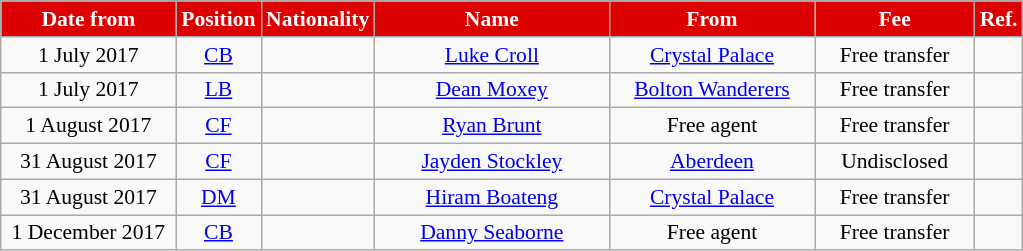<table class="wikitable"  style="text-align:center; font-size:90%; ">
<tr>
<th style="background:#DD0000; color:#FFFFFF; width:110px;">Date from</th>
<th style="background:#DD0000; color:#FFFFFF; width:50px;">Position</th>
<th style="background:#DD0000; color:#FFFFFF; width:50px;">Nationality</th>
<th style="background:#DD0000; color:#FFFFFF; width:150px;">Name</th>
<th style="background:#DD0000; color:#FFFFFF; width:130px;">From</th>
<th style="background:#DD0000; color:#FFFFFF; width:100px;">Fee</th>
<th style="background:#DD0000; color:#FFFFFF; width:25px;">Ref.</th>
</tr>
<tr>
<td>1 July 2017</td>
<td><a href='#'>CB</a></td>
<td></td>
<td><a href='#'>Luke Croll</a></td>
<td><a href='#'>Crystal Palace</a></td>
<td>Free transfer</td>
<td></td>
</tr>
<tr>
<td>1 July 2017</td>
<td><a href='#'>LB</a></td>
<td></td>
<td><a href='#'>Dean Moxey</a></td>
<td><a href='#'>Bolton Wanderers</a></td>
<td>Free transfer</td>
<td></td>
</tr>
<tr>
<td>1 August 2017</td>
<td><a href='#'>CF</a></td>
<td></td>
<td><a href='#'>Ryan Brunt</a></td>
<td>Free agent</td>
<td>Free transfer</td>
<td></td>
</tr>
<tr>
<td>31 August 2017</td>
<td><a href='#'>CF</a></td>
<td></td>
<td><a href='#'>Jayden Stockley</a></td>
<td><a href='#'>Aberdeen</a></td>
<td>Undisclosed</td>
<td></td>
</tr>
<tr>
<td>31 August 2017</td>
<td><a href='#'>DM</a></td>
<td></td>
<td><a href='#'>Hiram Boateng</a></td>
<td><a href='#'>Crystal Palace</a></td>
<td>Free transfer</td>
<td></td>
</tr>
<tr>
<td>1 December 2017</td>
<td><a href='#'>CB</a></td>
<td></td>
<td><a href='#'>Danny Seaborne</a></td>
<td>Free agent</td>
<td>Free transfer</td>
<td></td>
</tr>
</table>
